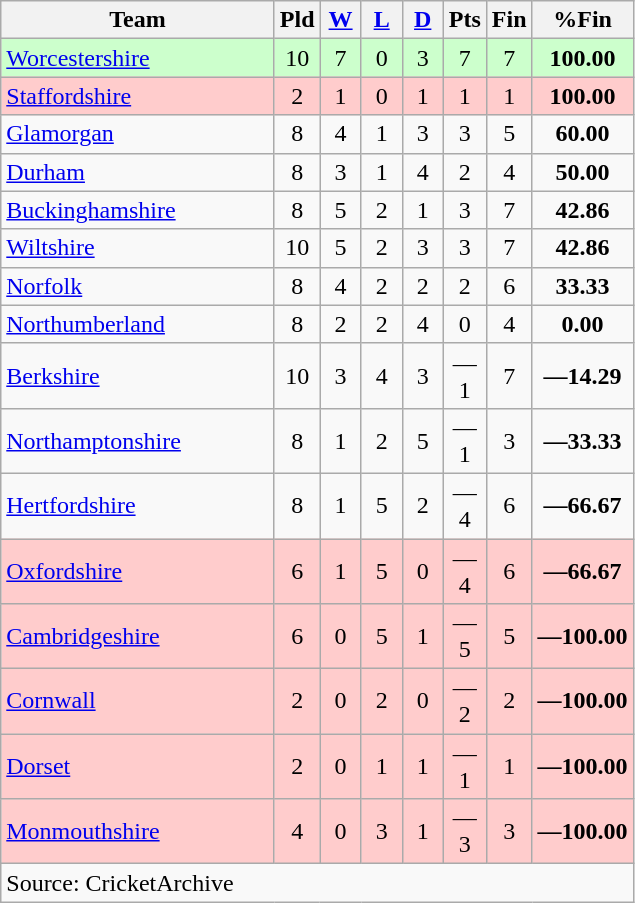<table class="wikitable" style="text-align:center;">
<tr>
<th width=175>Team</th>
<th width=20 abbr="Played">Pld</th>
<th width=20 abbr="Won"><a href='#'>W</a></th>
<th width=20 abbr="Lost"><a href='#'>L</a></th>
<th width=20 abbr="Draw"><a href='#'>D</a></th>
<th width=20 abbr="Points">Pts</th>
<th width=20 abbr="Finished matches">Fin</th>
<th abbr="Percentage of finished matches">%Fin</th>
</tr>
<tr style="background:#cfc;">
<td style="text-align:left;"><a href='#'>Worcestershire</a></td>
<td>10</td>
<td>7</td>
<td>0</td>
<td>3</td>
<td>7</td>
<td>7</td>
<td><strong>100.00</strong></td>
</tr>
<tr style="background:#fcc;">
<td style="text-align:left;"><a href='#'>Staffordshire</a> </td>
<td>2</td>
<td>1</td>
<td>0</td>
<td>1</td>
<td>1</td>
<td>1</td>
<td><strong>100.00</strong></td>
</tr>
<tr style="background:#f9f9f9;">
<td style="text-align:left;"><a href='#'>Glamorgan</a></td>
<td>8</td>
<td>4</td>
<td>1</td>
<td>3</td>
<td>3</td>
<td>5</td>
<td><strong>60.00</strong></td>
</tr>
<tr style="background:#f9f9f9;">
<td style="text-align:left;"><a href='#'>Durham</a></td>
<td>8</td>
<td>3</td>
<td>1</td>
<td>4</td>
<td>2</td>
<td>4</td>
<td><strong>50.00</strong></td>
</tr>
<tr style="background:#f9f9f9;">
<td style="text-align:left;"><a href='#'>Buckinghamshire</a></td>
<td>8</td>
<td>5</td>
<td>2</td>
<td>1</td>
<td>3</td>
<td>7</td>
<td><strong>42.86</strong></td>
</tr>
<tr style="background:#f9f9f9;">
<td style="text-align:left;"><a href='#'>Wiltshire</a></td>
<td>10</td>
<td>5</td>
<td>2</td>
<td>3</td>
<td>3</td>
<td>7</td>
<td><strong>42.86</strong></td>
</tr>
<tr style="background:#f9f9f9;">
<td style="text-align:left;"><a href='#'>Norfolk</a></td>
<td>8</td>
<td>4</td>
<td>2</td>
<td>2</td>
<td>2</td>
<td>6</td>
<td><strong>33.33</strong></td>
</tr>
<tr style="background:#f9f9f9;">
<td style="text-align:left;"><a href='#'>Northumberland</a></td>
<td>8</td>
<td>2</td>
<td>2</td>
<td>4</td>
<td>0</td>
<td>4</td>
<td><strong>0.00</strong></td>
</tr>
<tr style="background:#f9f9f9;">
<td style="text-align:left;"><a href='#'>Berkshire</a></td>
<td>10</td>
<td>3</td>
<td>4</td>
<td>3</td>
<td>—1</td>
<td>7</td>
<td><strong>—14.29</strong></td>
</tr>
<tr style="background:#f9f9f9;">
<td style="text-align:left;"><a href='#'>Northamptonshire</a></td>
<td>8</td>
<td>1</td>
<td>2</td>
<td>5</td>
<td>—1</td>
<td>3</td>
<td><strong>—33.33</strong></td>
</tr>
<tr style="background:#f9f9f9;">
<td style="text-align:left;"><a href='#'>Hertfordshire</a></td>
<td>8</td>
<td>1</td>
<td>5</td>
<td>2</td>
<td>—4</td>
<td>6</td>
<td><strong>—66.67</strong></td>
</tr>
<tr style="background:#fcc;">
<td style="text-align:left;"><a href='#'>Oxfordshire</a> </td>
<td>6</td>
<td>1</td>
<td>5</td>
<td>0</td>
<td>—4</td>
<td>6</td>
<td><strong>—66.67</strong></td>
</tr>
<tr style="background:#fcc;">
<td style="text-align:left;"><a href='#'>Cambridgeshire</a> </td>
<td>6</td>
<td>0</td>
<td>5</td>
<td>1</td>
<td>—5</td>
<td>5</td>
<td><strong>—100.00</strong></td>
</tr>
<tr style="background:#fcc;">
<td style="text-align:left;"><a href='#'>Cornwall</a> </td>
<td>2</td>
<td>0</td>
<td>2</td>
<td>0</td>
<td>—2</td>
<td>2</td>
<td><strong>—100.00</strong></td>
</tr>
<tr style="background:#fcc;">
<td style="text-align:left;"><a href='#'>Dorset</a> </td>
<td>2</td>
<td>0</td>
<td>1</td>
<td>1</td>
<td>—1</td>
<td>1</td>
<td><strong>—100.00</strong></td>
</tr>
<tr style="background:#fcc;">
<td style="text-align:left;"><a href='#'>Monmouthshire</a> </td>
<td>4</td>
<td>0</td>
<td>3</td>
<td>1</td>
<td>—3</td>
<td>3</td>
<td><strong>—100.00</strong></td>
</tr>
<tr>
<td colspan=8 align="left">Source: CricketArchive</td>
</tr>
</table>
